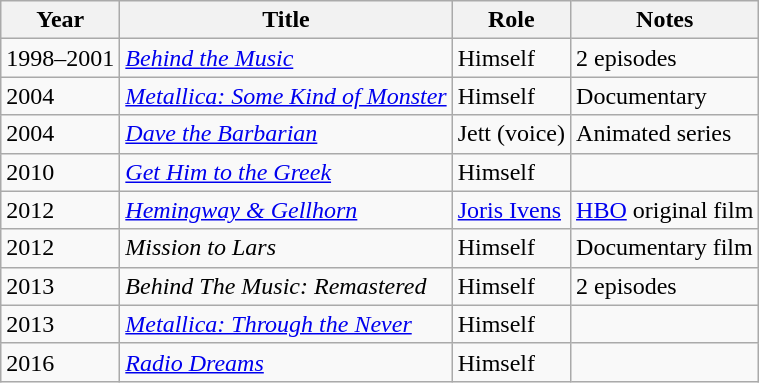<table class="wikitable sortable">
<tr>
<th>Year</th>
<th>Title</th>
<th>Role</th>
<th>Notes</th>
</tr>
<tr>
<td>1998–2001</td>
<td><em><a href='#'>Behind the Music</a></em></td>
<td>Himself</td>
<td>2 episodes</td>
</tr>
<tr>
<td>2004</td>
<td><em><a href='#'>Metallica: Some Kind of Monster</a></em></td>
<td>Himself</td>
<td>Documentary</td>
</tr>
<tr>
<td>2004</td>
<td><em><a href='#'>Dave the Barbarian</a></em></td>
<td>Jett (voice)</td>
<td>Animated series</td>
</tr>
<tr>
<td>2010</td>
<td><em><a href='#'>Get Him to the Greek</a></em></td>
<td>Himself</td>
<td></td>
</tr>
<tr>
<td>2012</td>
<td><em><a href='#'>Hemingway & Gellhorn</a></em></td>
<td><a href='#'>Joris Ivens</a></td>
<td><a href='#'>HBO</a> original film</td>
</tr>
<tr>
<td>2012</td>
<td><em>Mission to Lars</em></td>
<td>Himself</td>
<td>Documentary film</td>
</tr>
<tr>
<td>2013</td>
<td><em>Behind The Music: Remastered</em></td>
<td>Himself</td>
<td>2 episodes</td>
</tr>
<tr>
<td>2013</td>
<td><em><a href='#'>Metallica: Through the Never</a></em></td>
<td>Himself</td>
<td></td>
</tr>
<tr>
<td>2016</td>
<td><em><a href='#'>Radio Dreams</a></em></td>
<td>Himself</td>
<td></td>
</tr>
</table>
